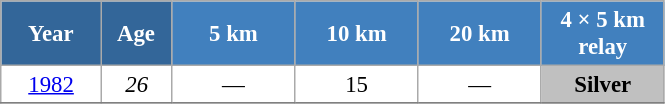<table class="wikitable" style="font-size:95%; text-align:center; border:grey solid 1px; border-collapse:collapse; background:#ffffff;">
<tr>
<th style="background-color:#369; color:white; width:60px;"> Year </th>
<th style="background-color:#369; color:white; width:40px;"> Age </th>
<th style="background-color:#4180be; color:white; width:75px;"> 5 km </th>
<th style="background-color:#4180be; color:white; width:75px;"> 10 km </th>
<th style="background-color:#4180be; color:white; width:75px;"> 20 km </th>
<th style="background-color:#4180be; color:white; width:75px;"> 4 × 5 km <br> relay </th>
</tr>
<tr>
<td><a href='#'>1982</a></td>
<td><em>26</em></td>
<td>—</td>
<td>15</td>
<td>—</td>
<td style="background:silver;"><strong>Silver</strong></td>
</tr>
<tr>
</tr>
</table>
